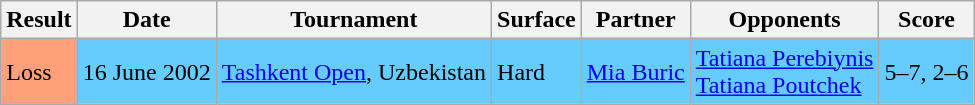<table class="wikitable">
<tr>
<th>Result</th>
<th>Date</th>
<th>Tournament</th>
<th>Surface</th>
<th>Partner</th>
<th>Opponents</th>
<th>Score</th>
</tr>
<tr bgcolor=#66CCFF>
<td bgcolor="FFA07A">Loss</td>
<td>16 June 2002</td>
<td><a href='#'>Tashkent Open</a>, Uzbekistan</td>
<td>Hard</td>
<td> <a href='#'>Mia Buric</a></td>
<td> <a href='#'>Tatiana Perebiynis</a> <br>  <a href='#'>Tatiana Poutchek</a></td>
<td>5–7, 2–6</td>
</tr>
</table>
